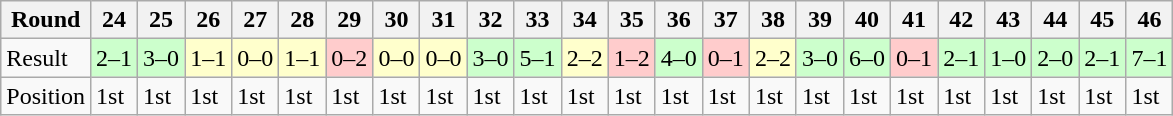<table class="wikitable">
<tr>
<th>Round</th>
<th>24</th>
<th>25</th>
<th>26</th>
<th>27</th>
<th>28</th>
<th>29</th>
<th>30</th>
<th>31</th>
<th>32</th>
<th>33</th>
<th>34</th>
<th>35</th>
<th>36</th>
<th>37</th>
<th>38</th>
<th>39</th>
<th>40</th>
<th>41</th>
<th>42</th>
<th>43</th>
<th>44</th>
<th>45</th>
<th>46</th>
</tr>
<tr>
<td>Result</td>
<td bgcolor="#CCFFCC">2–1</td>
<td bgcolor="#CCFFCC">3–0</td>
<td bgcolor="#FFFFCC">1–1</td>
<td bgcolor="#FFFFCC">0–0</td>
<td bgcolor="#FFFFCC">1–1</td>
<td bgcolor="#FFCCCC">0–2</td>
<td bgcolor="#FFFFCC">0–0</td>
<td bgcolor="#FFFFCC">0–0</td>
<td bgcolor="#CCFFCC">3–0</td>
<td bgcolor="#CCFFCC">5–1</td>
<td bgcolor="#FFFFCC">2–2</td>
<td bgcolor="#FFCCCC">1–2</td>
<td bgcolor="#CCFFCC">4–0</td>
<td bgcolor="#FFCCCC">0–1</td>
<td bgcolor="#FFFFCC">2–2</td>
<td bgcolor="#CCFFCC">3–0</td>
<td bgcolor="#CCFFCC">6–0</td>
<td bgcolor="#FFCCCC">0–1</td>
<td bgcolor="#CCFFCC">2–1</td>
<td bgcolor="#CCFFCC">1–0</td>
<td bgcolor="#CCFFCC">2–0</td>
<td bgcolor="#CCFFCC">2–1</td>
<td bgcolor="#CCFFCC">7–1</td>
</tr>
<tr>
<td>Position</td>
<td>1st</td>
<td>1st</td>
<td>1st</td>
<td>1st</td>
<td>1st</td>
<td>1st</td>
<td>1st</td>
<td>1st</td>
<td>1st</td>
<td>1st</td>
<td>1st</td>
<td>1st</td>
<td>1st</td>
<td>1st</td>
<td>1st</td>
<td>1st</td>
<td>1st</td>
<td>1st</td>
<td>1st</td>
<td>1st</td>
<td>1st</td>
<td>1st</td>
<td>1st</td>
</tr>
</table>
